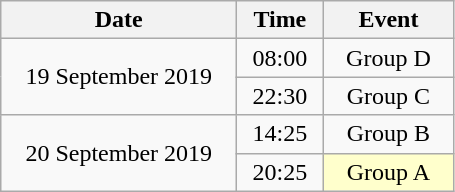<table class = "wikitable" style="text-align:center;">
<tr>
<th width=150>Date</th>
<th width=50>Time</th>
<th width=80>Event</th>
</tr>
<tr>
<td rowspan=2>19 September 2019</td>
<td>08:00</td>
<td>Group D</td>
</tr>
<tr>
<td>22:30</td>
<td>Group C</td>
</tr>
<tr>
<td rowspan=2>20 September 2019</td>
<td>14:25</td>
<td>Group B</td>
</tr>
<tr>
<td>20:25</td>
<td bgcolor="ffffcc">Group A</td>
</tr>
</table>
